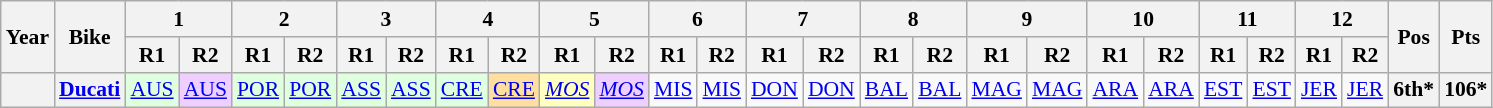<table class="wikitable" style="text-align:center; font-size:90%;">
<tr>
<th rowspan="2">Year</th>
<th rowspan="2">Bike</th>
<th colspan="2">1</th>
<th colspan="2">2</th>
<th colspan="2">3</th>
<th colspan="2">4</th>
<th colspan="2">5</th>
<th colspan="2">6</th>
<th colspan="2">7</th>
<th colspan="2">8</th>
<th colspan="2">9</th>
<th colspan="2">10</th>
<th colspan="2">11</th>
<th colspan="2">12</th>
<th rowspan="2">Pos</th>
<th rowspan="2">Pts</th>
</tr>
<tr>
<th>R1</th>
<th>R2</th>
<th>R1</th>
<th>R2</th>
<th>R1</th>
<th>R2</th>
<th>R1</th>
<th>R2</th>
<th>R1</th>
<th>R2</th>
<th>R1</th>
<th>R2</th>
<th>R1</th>
<th>R2</th>
<th>R1</th>
<th>R2</th>
<th>R1</th>
<th>R2</th>
<th>R1</th>
<th>R2</th>
<th>R1</th>
<th>R2</th>
<th>R1</th>
<th>R2</th>
</tr>
<tr>
<th></th>
<th><a href='#'>Ducati</a></th>
<td style="background:#DFFFDF;"><a href='#'>AUS</a><br></td>
<td style="background:#EFCFFF;"><a href='#'>AUS</a><br></td>
<td style="background:#DFFFDF;"><a href='#'>POR</a><br></td>
<td style="background:#DFFFDF;"><a href='#'>POR</a><br></td>
<td style="background:#DFFFDF;"><a href='#'>ASS</a><br></td>
<td style="background:#DFFFDF;"><a href='#'>ASS</a><br></td>
<td style="background:#DFFFDF;"><a href='#'>CRE</a><br></td>
<td style="background:#FFDF9F;"><a href='#'>CRE</a><br></td>
<td style="background:#FFFFBF;"><em><a href='#'>MOS</a></em><br></td>
<td style="background:#EFCFFF;"><em><a href='#'>MOS</a></em><br></td>
<td style="background:#;"><a href='#'>MIS</a><br></td>
<td style="background:#;"><a href='#'>MIS</a><br></td>
<td style="background:#;"><a href='#'>DON</a><br></td>
<td style="background:#;"><a href='#'>DON</a><br></td>
<td style="background:#;"><a href='#'>BAL</a><br></td>
<td style="background:#;"><a href='#'>BAL</a><br></td>
<td style="background:#;"><a href='#'>MAG</a><br></td>
<td style="background:#;"><a href='#'>MAG</a><br></td>
<td style="background:#;"><a href='#'>ARA</a><br></td>
<td style="background:#;"><a href='#'>ARA</a><br></td>
<td style="background:#;"><a href='#'>EST</a><br></td>
<td style="background:#;"><a href='#'>EST</a><br></td>
<td style="background:#;"><a href='#'>JER</a><br></td>
<td style="background:#;"><a href='#'>JER</a><br></td>
<th>6th*</th>
<th>106*</th>
</tr>
</table>
